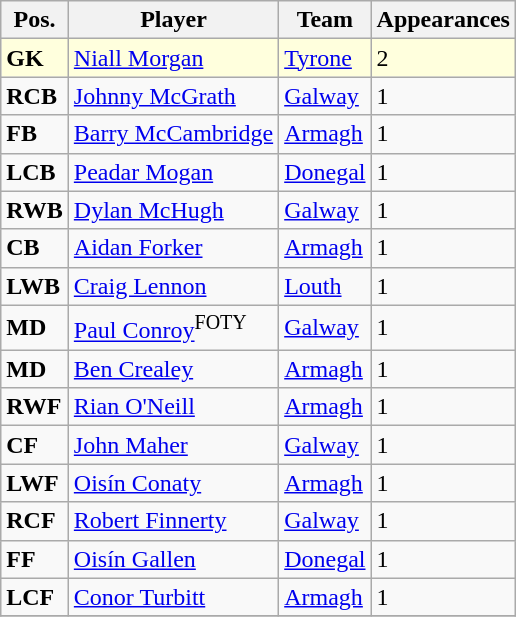<table class="wikitable">
<tr>
<th>Pos.</th>
<th>Player</th>
<th>Team</th>
<th>Appearances</th>
</tr>
<tr bgcolor="#FFFFDD">
<td><strong>GK</strong></td>
<td> <a href='#'>Niall Morgan</a></td>
<td><a href='#'>Tyrone</a></td>
<td>2</td>
</tr>
<tr>
<td><strong>RCB</strong></td>
<td> <a href='#'>Johnny McGrath</a></td>
<td><a href='#'>Galway</a></td>
<td>1</td>
</tr>
<tr>
<td><strong>FB</strong></td>
<td> <a href='#'>Barry McCambridge</a></td>
<td><a href='#'>Armagh</a></td>
<td>1</td>
</tr>
<tr>
<td><strong>LCB</strong></td>
<td> <a href='#'>Peadar Mogan</a></td>
<td><a href='#'>Donegal</a></td>
<td>1</td>
</tr>
<tr>
<td><strong>RWB</strong></td>
<td> <a href='#'>Dylan McHugh</a></td>
<td><a href='#'>Galway</a></td>
<td>1</td>
</tr>
<tr>
<td><strong>CB</strong></td>
<td> <a href='#'>Aidan Forker</a></td>
<td><a href='#'>Armagh</a></td>
<td>1</td>
</tr>
<tr>
<td><strong>LWB</strong></td>
<td> <a href='#'>Craig Lennon</a></td>
<td><a href='#'>Louth</a></td>
<td>1</td>
</tr>
<tr>
<td><strong>MD</strong></td>
<td> <a href='#'>Paul Conroy</a><sup>FOTY</sup></td>
<td><a href='#'>Galway</a></td>
<td>1</td>
</tr>
<tr>
<td><strong>MD</strong></td>
<td> <a href='#'>Ben Crealey</a></td>
<td><a href='#'>Armagh</a></td>
<td>1</td>
</tr>
<tr>
<td><strong>RWF</strong></td>
<td> <a href='#'>Rian O'Neill</a></td>
<td><a href='#'>Armagh</a></td>
<td>1</td>
</tr>
<tr>
<td><strong>CF</strong></td>
<td> <a href='#'>John Maher</a></td>
<td><a href='#'>Galway</a></td>
<td>1</td>
</tr>
<tr>
<td><strong>LWF</strong></td>
<td> <a href='#'>Oisín Conaty</a></td>
<td><a href='#'>Armagh</a></td>
<td>1</td>
</tr>
<tr>
<td><strong>RCF</strong></td>
<td> <a href='#'>Robert Finnerty</a></td>
<td><a href='#'>Galway</a></td>
<td>1</td>
</tr>
<tr>
<td><strong>FF</strong></td>
<td> <a href='#'>Oisín Gallen</a></td>
<td><a href='#'>Donegal</a></td>
<td>1</td>
</tr>
<tr>
<td><strong>LCF</strong></td>
<td> <a href='#'>Conor Turbitt</a></td>
<td><a href='#'>Armagh</a></td>
<td>1</td>
</tr>
<tr>
</tr>
</table>
